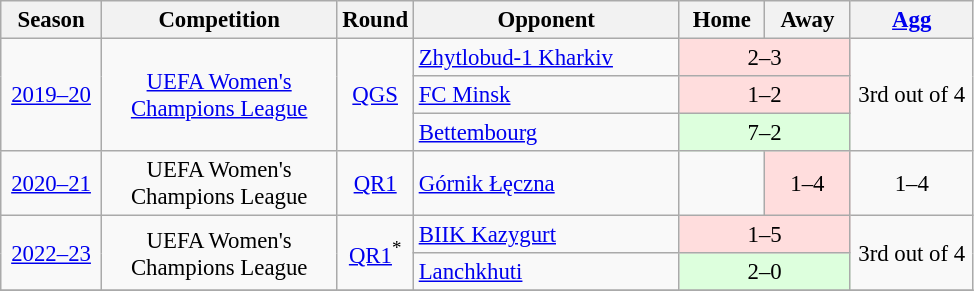<table class="wikitable" style="font-size:95%; text-align: center;">
<tr>
<th width="60">Season</th>
<th width="150">Competition</th>
<th width="30">Round</th>
<th width="170">Opponent</th>
<th width="50">Home</th>
<th width="50">Away</th>
<th width="75"><a href='#'>Agg</a></th>
</tr>
<tr>
<td rowspan="3"><a href='#'>2019–20</a></td>
<td rowspan="3"><a href='#'>UEFA Women's Champions League</a></td>
<td rowspan="3"><a href='#'>QGS</a></td>
<td align="left"> <a href='#'>Zhytlobud-1 Kharkiv</a></td>
<td colspan="2" bgcolor="#ffdddd">2–3</td>
<td rowspan="3">3rd out of 4</td>
</tr>
<tr>
<td align="left"> <a href='#'>FC Minsk</a></td>
<td colspan="2" bgcolor="#ffdddd">1–2</td>
</tr>
<tr>
<td align="left"> <a href='#'>Bettembourg</a></td>
<td colspan="2" bgcolor="#ddffdd">7–2</td>
</tr>
<tr>
<td rowspan="1"><a href='#'>2020–21</a></td>
<td rowspan="1">UEFA Women's Champions League</td>
<td rowspan="1"><a href='#'>QR1</a></td>
<td align="left"> <a href='#'>Górnik Łęczna</a></td>
<td></td>
<td bgcolor="#ffdddd">1–4</td>
<td>1–4</td>
</tr>
<tr>
<td rowspan="2"><a href='#'>2022–23</a></td>
<td rowspan="2">UEFA Women's Champions League</td>
<td rowspan="2"><a href='#'>QR1</a><sup>*</sup></td>
<td align="left"> <a href='#'>BIIK Kazygurt</a></td>
<td colspan="2" bgcolor="#ffdddd">1–5</td>
<td rowspan="2">3rd out of 4</td>
</tr>
<tr>
<td align="left"> <a href='#'>Lanchkhuti</a></td>
<td colspan="2" bgcolor="#ddffdd">2–0</td>
</tr>
<tr>
</tr>
</table>
